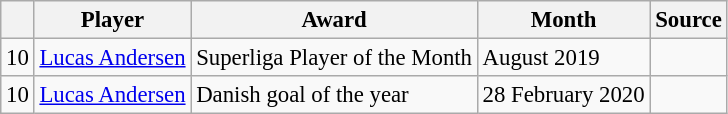<table class="wikitable sortable" style="text-align:left; font-size:95%;">
<tr>
<th></th>
<th>Player</th>
<th>Award</th>
<th>Month</th>
<th>Source</th>
</tr>
<tr>
<td rowspan="1" align=center>10</td>
<td rowspan="1"> <a href='#'>Lucas Andersen</a></td>
<td>Superliga Player of the Month</td>
<td>August 2019</td>
<td></td>
</tr>
<tr>
<td rowspan="1" align=center>10</td>
<td rowspan="1"> <a href='#'>Lucas Andersen</a></td>
<td>Danish goal of the year</td>
<td>28 February 2020</td>
<td></td>
</tr>
</table>
